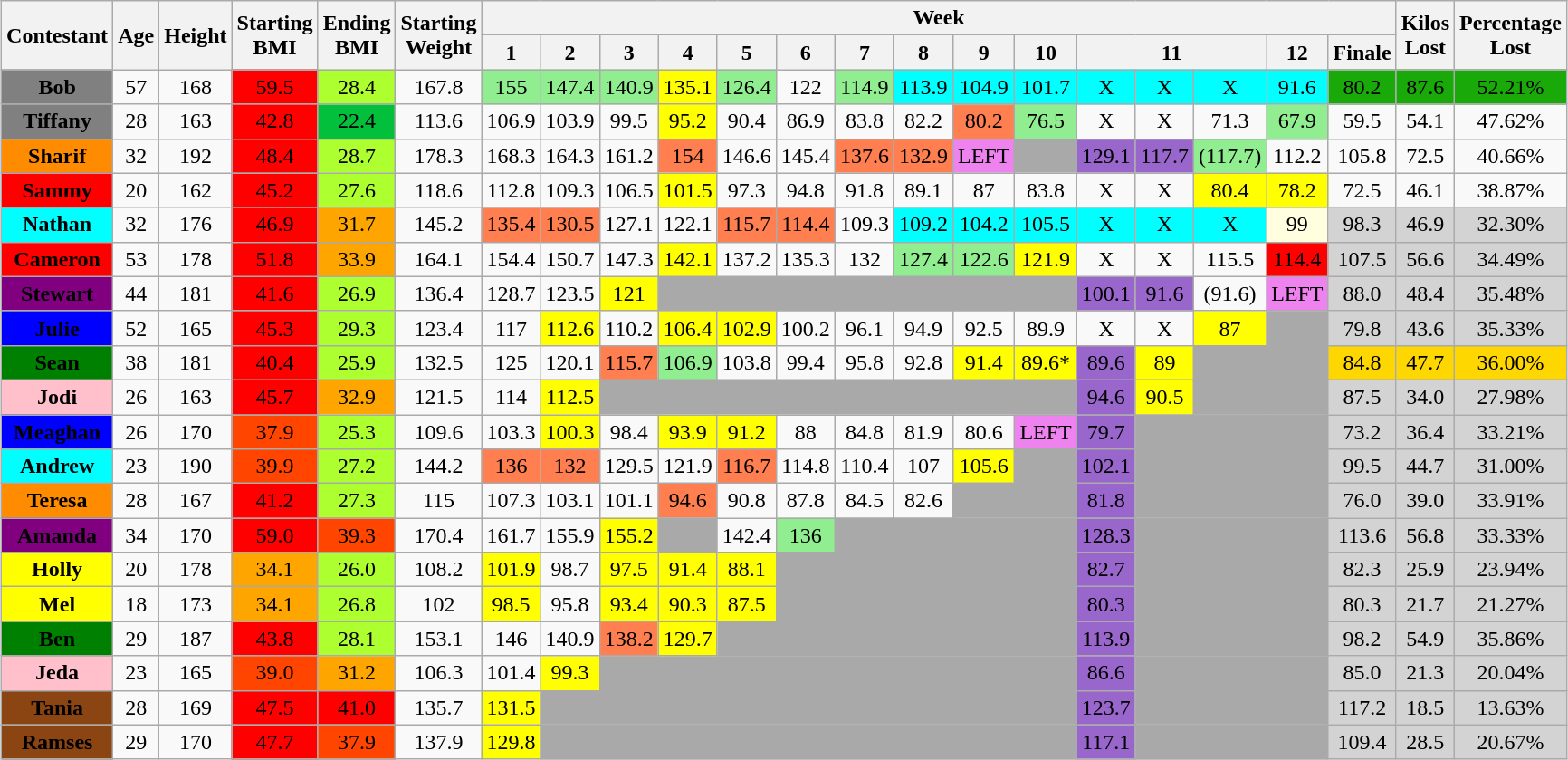<table class="wikitable"  style="margin:auto; text-align:center;">
<tr>
<th rowspan=2>Contestant</th>
<th rowspan=2>Age</th>
<th rowspan=2>Height</th>
<th rowspan=2>Starting<br>BMI</th>
<th rowspan=2>Ending<br>BMI</th>
<th rowspan=2>Starting<br>Weight</th>
<th colspan=15>Week</th>
<th rowspan=2>Kilos<br>Lost</th>
<th rowspan=2>Percentage<br>Lost</th>
</tr>
<tr>
<th>1</th>
<th>2</th>
<th>3</th>
<th>4</th>
<th>5</th>
<th>6</th>
<th>7</th>
<th>8</th>
<th>9</th>
<th>10</th>
<th colspan=3>11</th>
<th>12</th>
<th>Finale</th>
</tr>
<tr>
<td style="background:gray;"><span><strong>Bob</strong></span></td>
<td>57</td>
<td>168</td>
<td style="background:red;">59.5</td>
<td style="background:greenyellow;">28.4</td>
<td>167.8</td>
<td style="background:lightgreen;">155</td>
<td style="background:lightgreen;">147.4</td>
<td style="background:lightgreen;">140.9</td>
<td style="background:yellow;">135.1</td>
<td style="background:lightgreen;">126.4</td>
<td>122</td>
<td style="background:lightgreen;">114.9</td>
<td style="background:aqua;">113.9</td>
<td style="background:aqua;">104.9</td>
<td style="background:aqua;">101.7</td>
<td style="background:aqua;">X</td>
<td style="background:aqua;">X</td>
<td style="background:aqua;">X</td>
<td style="background:aqua;">91.6</td>
<td style="background:#19aa09;">80.2</td>
<td style="background:#19aa09;">87.6</td>
<td style="background:#19aa09;">52.21%</td>
</tr>
<tr>
<td style="background:gray;"><span><strong>Tiffany</strong></span></td>
<td>28</td>
<td>163</td>
<td style="background:red;">42.8</td>
<td style="background:#03c03c;">22.4</td>
<td>113.6</td>
<td>106.9</td>
<td>103.9</td>
<td>99.5</td>
<td style="background:yellow;">95.2</td>
<td>90.4</td>
<td>86.9</td>
<td>83.8</td>
<td>82.2</td>
<td style="background:coral;">80.2</td>
<td style="background:lightgreen;">76.5</td>
<td>X</td>
<td>X</td>
<td>71.3</td>
<td style="background:lightgreen;">67.9</td>
<td>59.5</td>
<td>54.1</td>
<td>47.62%</td>
</tr>
<tr>
<td style="background:darkorange;"><strong>Sharif</strong></td>
<td>32</td>
<td>192</td>
<td style="background:red;">48.4</td>
<td style="background:greenyellow;">28.7</td>
<td>178.3</td>
<td>168.3</td>
<td>164.3</td>
<td>161.2</td>
<td style="background:coral;">154</td>
<td>146.6</td>
<td>145.4</td>
<td style="background:coral;">137.6</td>
<td style="background:coral;">132.9</td>
<td style="background:violet;">LEFT</td>
<td style="background:darkgrey;"></td>
<td style="background:#96c;">129.1</td>
<td style="background:#96c;">117.7</td>
<td style="background:lightgreen;">(117.7)</td>
<td>112.2</td>
<td>105.8</td>
<td>72.5</td>
<td>40.66%</td>
</tr>
<tr>
<td style="background:red;"><span><strong>Sammy</strong></span></td>
<td>20</td>
<td>162</td>
<td style="background:red;">45.2</td>
<td style="background:greenyellow;">27.6</td>
<td>118.6</td>
<td>112.8</td>
<td>109.3</td>
<td>106.5</td>
<td style="background:yellow;">101.5</td>
<td>97.3</td>
<td>94.8</td>
<td>91.8</td>
<td>89.1</td>
<td>87</td>
<td>83.8</td>
<td>X</td>
<td>X</td>
<td style="background:yellow;">80.4</td>
<td style="background:yellow;">78.2</td>
<td>72.5</td>
<td>46.1</td>
<td>38.87%</td>
</tr>
<tr>
<td style="background:aqua;"><strong>Nathan</strong></td>
<td>32</td>
<td>176</td>
<td style="background:red;">46.9</td>
<td style="background:orange;">31.7</td>
<td>145.2</td>
<td style="background:coral;">135.4</td>
<td style="background:coral;">130.5</td>
<td>127.1</td>
<td>122.1</td>
<td style="background:coral;">115.7</td>
<td style="background:coral;">114.4</td>
<td>109.3</td>
<td style="background:aqua;">109.2</td>
<td style="background:aqua;">104.2</td>
<td style="background:aqua;">105.5</td>
<td style="background:aqua;">X</td>
<td style="background:aqua;">X</td>
<td style="background:aqua;">X</td>
<td style="background:lightyellow;">99</td>
<td style="background:lightgrey;">98.3</td>
<td style="background:lightgrey;">46.9</td>
<td style="background:lightgrey;">32.30%</td>
</tr>
<tr>
<td style="background:red;"><span><strong>Cameron</strong></span></td>
<td>53</td>
<td>178</td>
<td style="background:red;">51.8</td>
<td style="background:orange;">33.9</td>
<td>164.1</td>
<td>154.4</td>
<td>150.7</td>
<td>147.3</td>
<td style="background:yellow;">142.1</td>
<td>137.2</td>
<td>135.3</td>
<td>132</td>
<td style="background:lightgreen;">127.4</td>
<td style="background:lightgreen;">122.6</td>
<td style="background:yellow;">121.9</td>
<td>X</td>
<td>X</td>
<td>115.5</td>
<td style="background:red;">114.4</td>
<td style="background:lightgrey;">107.5</td>
<td style="background:lightgrey;">56.6</td>
<td style="background:lightgrey;">34.49%</td>
</tr>
<tr>
<td style="background:purple;"><span><strong>Stewart</strong></span></td>
<td>44</td>
<td>181</td>
<td style="background:red;">41.6</td>
<td style="background:greenyellow;">26.9</td>
<td>136.4</td>
<td>128.7</td>
<td>123.5</td>
<td style="background:yellow;">121</td>
<td style="background:darkgrey;" colspan="7"></td>
<td style="background:#96c;">100.1</td>
<td style="background:#96c;">91.6</td>
<td>(91.6)</td>
<td style="background:violet;">LEFT</td>
<td style="background:lightgrey;">88.0</td>
<td style="background:lightgrey;">48.4</td>
<td style="background:lightgrey;">35.48%</td>
</tr>
<tr>
<td style="background:blue;"><span><strong>Julie</strong></span></td>
<td>52</td>
<td>165</td>
<td style="background:red;">45.3</td>
<td style="background:greenyellow;">29.3</td>
<td>123.4</td>
<td>117</td>
<td style="background:yellow;">112.6</td>
<td>110.2</td>
<td style="background:yellow;">106.4</td>
<td style="background:yellow;">102.9</td>
<td>100.2</td>
<td>96.1</td>
<td>94.9</td>
<td>92.5</td>
<td>89.9</td>
<td>X</td>
<td>X</td>
<td style="background:yellow;">87</td>
<td style="background:darkgrey;"></td>
<td style="background:lightgrey;">79.8</td>
<td style="background:lightgrey;">43.6</td>
<td style="background:lightgrey;">35.33%</td>
</tr>
<tr>
<td style="background:green;"><span><strong>Sean</strong></span></td>
<td>38</td>
<td>181</td>
<td style="background:red;">40.4</td>
<td style="background:greenyellow;">25.9</td>
<td>132.5</td>
<td>125</td>
<td>120.1</td>
<td style="background:coral;">115.7</td>
<td style="background:lightgreen;">106.9</td>
<td>103.8</td>
<td>99.4</td>
<td>95.8</td>
<td>92.8</td>
<td style="background:yellow;">91.4</td>
<td style="background:yellow;">89.6*</td>
<td style="background:#96c;">89.6</td>
<td style="background:yellow;">89</td>
<td style="background:darkgrey;" colspan="2"></td>
<td style="background:gold;">84.8</td>
<td style="background:gold;">47.7</td>
<td style="background:gold;">36.00%</td>
</tr>
<tr>
<td style="background:pink;"><strong>Jodi</strong></td>
<td>26</td>
<td>163</td>
<td style="background:red;">45.7</td>
<td style="background:orange;">32.9</td>
<td>121.5</td>
<td>114</td>
<td style="background:yellow;">112.5</td>
<td style="background:darkgrey;" colspan="8"></td>
<td style="background:#96c;">94.6</td>
<td style="background:yellow;">90.5</td>
<td style="background:darkgrey;" colspan="2"></td>
<td style="background:lightgrey;">87.5</td>
<td style="background:lightgrey;">34.0</td>
<td style="background:lightgrey;">27.98%</td>
</tr>
<tr>
<td style="background:blue;"><span><strong>Meaghan</strong></span></td>
<td>26</td>
<td>170</td>
<td style="background:#ff4500;">37.9</td>
<td style="background:greenyellow;">25.3</td>
<td>109.6</td>
<td>103.3</td>
<td style="background:yellow;">100.3</td>
<td>98.4</td>
<td style="background:yellow;">93.9</td>
<td style="background:yellow;">91.2</td>
<td>88</td>
<td>84.8</td>
<td>81.9</td>
<td>80.6</td>
<td style="background:violet;">LEFT</td>
<td style="background:#96c;">79.7</td>
<td style="background:darkgrey;" colspan="3"></td>
<td style="background:lightgrey;">73.2</td>
<td style="background:lightgrey;">36.4</td>
<td style="background:lightgrey;">33.21%</td>
</tr>
<tr>
<td style="background:aqua;"><strong>Andrew</strong></td>
<td>23</td>
<td>190</td>
<td style="background:#ff4500;">39.9</td>
<td style="background:greenyellow;">27.2</td>
<td>144.2</td>
<td style="background:coral;">136</td>
<td style="background:coral;">132</td>
<td>129.5</td>
<td>121.9</td>
<td style="background:coral;">116.7</td>
<td>114.8</td>
<td>110.4</td>
<td>107</td>
<td style="background:yellow;">105.6</td>
<td style="background:darkgrey;"></td>
<td style="background:#96c;">102.1</td>
<td style="background:darkgrey;" colspan="3"></td>
<td style="background:lightgrey;">99.5</td>
<td style="background:lightgrey;">44.7</td>
<td style="background:lightgrey;">31.00%</td>
</tr>
<tr>
<td style="background:darkorange;"><strong>Teresa</strong></td>
<td>28</td>
<td>167</td>
<td style="background:red;">41.2</td>
<td style="background:greenyellow;">27.3</td>
<td>115</td>
<td>107.3</td>
<td>103.1</td>
<td>101.1</td>
<td style="background:coral;">94.6</td>
<td>90.8</td>
<td>87.8</td>
<td>84.5</td>
<td>82.6</td>
<td style="background:darkgrey;" colspan="2"></td>
<td style="background:#96c;">81.8</td>
<td style="background:darkgrey;" colspan="3"></td>
<td style="background:lightgrey;">76.0</td>
<td style="background:lightgrey;">39.0</td>
<td style="background:lightgrey;">33.91%</td>
</tr>
<tr>
<td style="background:purple;"><span><strong>Amanda</strong></span></td>
<td>34</td>
<td>170</td>
<td style="background:red;">59.0</td>
<td style="background:#ff4500;">39.3</td>
<td>170.4</td>
<td>161.7</td>
<td>155.9</td>
<td style="background:yellow;">155.2</td>
<td style="background:darkgrey;"></td>
<td>142.4</td>
<td style="background:lightgreen;">136</td>
<td style="background:darkgrey;" colspan="4"></td>
<td style="background:#96c;">128.3</td>
<td style="background:darkgrey;" colspan="3"></td>
<td style="background:lightgrey;">113.6</td>
<td style="background:lightgrey;">56.8</td>
<td style="background:lightgrey;">33.33%</td>
</tr>
<tr>
<td style="background:yellow;"><strong>Holly</strong></td>
<td>20</td>
<td>178</td>
<td style="background:orange;">34.1</td>
<td style="background:greenyellow;">26.0</td>
<td>108.2</td>
<td style="background:yellow;">101.9</td>
<td>98.7</td>
<td style="background:yellow;">97.5</td>
<td style="background:yellow;">91.4</td>
<td style="background:yellow;">88.1</td>
<td style="background:darkgrey;" colspan="5"></td>
<td style="background:#96c;">82.7</td>
<td style="background:darkgrey;" colspan="3"></td>
<td style="background:lightgrey;">82.3</td>
<td style="background:lightgrey;">25.9</td>
<td style="background:lightgrey;">23.94%</td>
</tr>
<tr>
<td style="background:yellow;"><strong>Mel</strong></td>
<td>18</td>
<td>173</td>
<td style="background:orange;">34.1</td>
<td style="background:greenyellow;">26.8</td>
<td>102</td>
<td style="background:yellow;">98.5</td>
<td>95.8</td>
<td style="background:yellow;">93.4</td>
<td style="background:yellow;">90.3</td>
<td style="background:yellow;">87.5</td>
<td style="background:darkgrey;" colspan="5"></td>
<td style="background:#96c;">80.3</td>
<td style="background:darkgrey;" colspan="3"></td>
<td style="background:lightgrey;">80.3</td>
<td style="background:lightgrey;">21.7</td>
<td style="background:lightgrey;">21.27%</td>
</tr>
<tr>
<td style="background:green;"><span><strong>Ben</strong></span></td>
<td>29</td>
<td>187</td>
<td style="background:red;">43.8</td>
<td style="background:greenyellow;">28.1</td>
<td>153.1</td>
<td>146</td>
<td>140.9</td>
<td style="background:coral;">138.2</td>
<td style="background:yellow;">129.7</td>
<td style="background:darkgrey;" colspan="6"></td>
<td style="background:#96c;">113.9</td>
<td style="background:darkgrey;" colspan="3"></td>
<td style="background:lightgrey;">98.2</td>
<td style="background:lightgrey;">54.9</td>
<td style="background:lightgrey;">35.86%</td>
</tr>
<tr>
<td style="background:pink;"><strong>Jeda</strong></td>
<td>23</td>
<td>165</td>
<td style="background:#ff4500;">39.0</td>
<td style="background:orange;">31.2</td>
<td>106.3</td>
<td>101.4</td>
<td style="background:yellow;">99.3</td>
<td style="background:darkgrey;" colspan="8"></td>
<td style="background:#96c;">86.6</td>
<td style="background:darkgrey;" colspan="3"></td>
<td style="background:lightgrey;">85.0</td>
<td style="background:lightgrey;">21.3</td>
<td style="background:lightgrey;">20.04%</td>
</tr>
<tr>
<td style="background:saddlebrown;"><span><strong>Tania</strong></span></td>
<td>28</td>
<td>169</td>
<td style="background:red;">47.5</td>
<td style="background:red;">41.0</td>
<td>135.7</td>
<td style="background:yellow;">131.5</td>
<td style="background:darkgrey;" colspan="9"></td>
<td style="background:#96c;">123.7</td>
<td style="background:darkgrey;" colspan="3"></td>
<td style="background:lightgrey;">117.2</td>
<td style="background:lightgrey;">18.5</td>
<td style="background:lightgrey;">13.63%</td>
</tr>
<tr>
<td style="background:saddlebrown;"><span><strong>Ramses</strong></span></td>
<td>29</td>
<td>170</td>
<td style="background:red;">47.7</td>
<td style="background:#ff4500;">37.9</td>
<td>137.9</td>
<td style="background:yellow;">129.8</td>
<td style="background:darkgrey;" colspan="9"></td>
<td style="background:#96c;">117.1</td>
<td style="background:darkgrey;" colspan="3"></td>
<td style="background:lightgrey;">109.4</td>
<td style="background:lightgrey;">28.5</td>
<td style="background:lightgrey;">20.67%</td>
</tr>
</table>
